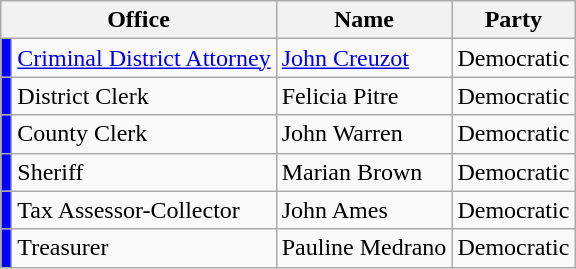<table class="wikitable">
<tr>
<th colspan="2">Office</th>
<th>Name</th>
<th>Party</th>
</tr>
<tr>
<td bgcolor="blue"></td>
<td><a href='#'>Criminal District Attorney</a></td>
<td><a href='#'>John Creuzot</a></td>
<td>Democratic</td>
</tr>
<tr>
<td bgcolor="blue"></td>
<td>District Clerk</td>
<td>Felicia Pitre</td>
<td>Democratic</td>
</tr>
<tr>
<td bgcolor="blue"></td>
<td>County Clerk</td>
<td>John Warren</td>
<td>Democratic</td>
</tr>
<tr>
<td bgcolor=blue></td>
<td>Sheriff</td>
<td>Marian Brown</td>
<td>Democratic</td>
</tr>
<tr>
<td bgcolor=blue></td>
<td>Tax Assessor-Collector</td>
<td>John Ames</td>
<td>Democratic</td>
</tr>
<tr>
<td bgcolor=blue></td>
<td>Treasurer</td>
<td>Pauline Medrano</td>
<td>Democratic</td>
</tr>
</table>
